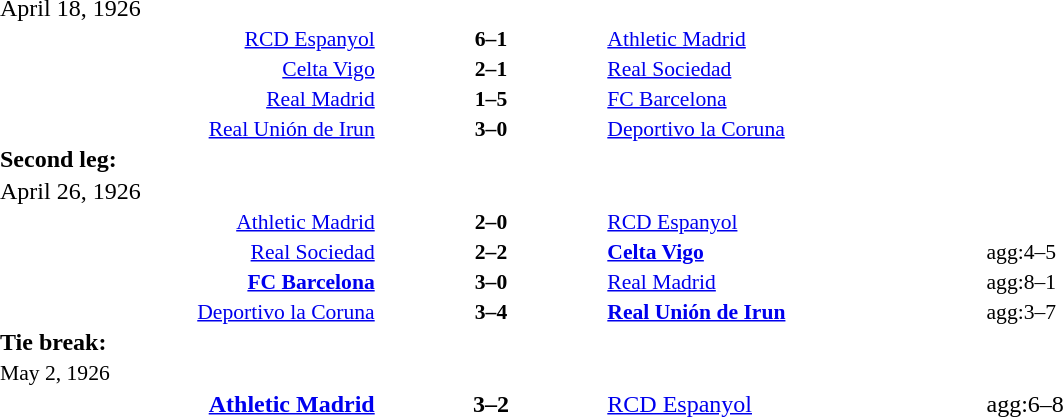<table width=100% cellspacing=1>
<tr>
<th width=20%></th>
<th width=12%></th>
<th width=20%></th>
<th></th>
</tr>
<tr>
<td>April 18, 1926</td>
</tr>
<tr style=font-size:90%>
<td align=right><a href='#'>RCD Espanyol</a></td>
<td align=center><strong>6–1</strong></td>
<td align=left><a href='#'>Athletic Madrid</a></td>
</tr>
<tr style=font-size:90%>
<td align=right><a href='#'>Celta Vigo</a></td>
<td align=center><strong>2–1</strong></td>
<td align=left><a href='#'>Real Sociedad</a></td>
</tr>
<tr style=font-size:90%>
<td align=right><a href='#'>Real Madrid</a></td>
<td align=center><strong>1–5</strong></td>
<td align=left><a href='#'>FC Barcelona</a></td>
</tr>
<tr style=font-size:90%>
<td align=right><a href='#'>Real Unión de Irun</a></td>
<td align=center><strong>3–0</strong></td>
<td align=left><a href='#'>Deportivo la Coruna</a></td>
</tr>
<tr>
<td><strong>Second leg:</strong></td>
</tr>
<tr>
<td>April 26, 1926</td>
</tr>
<tr style=font-size:90%>
<td align=right><a href='#'>Athletic Madrid</a></td>
<td align=center><strong>2–0</strong></td>
<td align=left><a href='#'>RCD Espanyol</a></td>
</tr>
<tr style=font-size:90%>
<td align=right><a href='#'>Real Sociedad</a></td>
<td align=center><strong>2–2</strong></td>
<td align=left><strong><a href='#'>Celta Vigo</a></strong></td>
<td>agg:4–5</td>
</tr>
<tr style=font-size:90%>
<td align=right><strong><a href='#'>FC Barcelona</a></strong></td>
<td align=center><strong>3–0</strong></td>
<td align=left><a href='#'>Real Madrid</a></td>
<td>agg:8–1</td>
</tr>
<tr style=font-size:90%>
<td align=right><a href='#'>Deportivo la Coruna</a></td>
<td align=center><strong>3–4</strong></td>
<td align=left><strong><a href='#'>Real Unión de Irun</a></strong></td>
<td>agg:3–7</td>
</tr>
<tr>
<td><strong>Tie break:</strong></td>
</tr>
<tr style=font-size:90%>
<td>May 2, 1926</td>
</tr>
<tr>
<td align=right><strong><a href='#'>Athletic Madrid</a></strong></td>
<td align=center><strong>3–2</strong></td>
<td align=left><a href='#'>RCD Espanyol</a></td>
<td>agg:6–8</td>
</tr>
</table>
